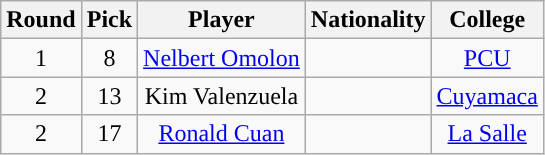<table class="wikitable sortable sortable">
<tr>
<th>Round</th>
<th>Pick</th>
<th>Player</th>
<th>Nationality</th>
<th>College</th>
</tr>
<tr style="text-align: center">
<td>1</td>
<td>8</td>
<td><a href='#'>Nelbert Omolon</a></td>
<td></td>
<td><a href='#'>PCU</a></td>
</tr>
<tr style="text-align: center">
<td>2</td>
<td>13</td>
<td>Kim Valenzuela</td>
<td></td>
<td><a href='#'>Cuyamaca</a></td>
</tr>
<tr style="text-align: center">
<td>2</td>
<td>17</td>
<td><a href='#'>Ronald Cuan</a></td>
<td></td>
<td><a href='#'>La Salle</a></td>
</tr>
</table>
